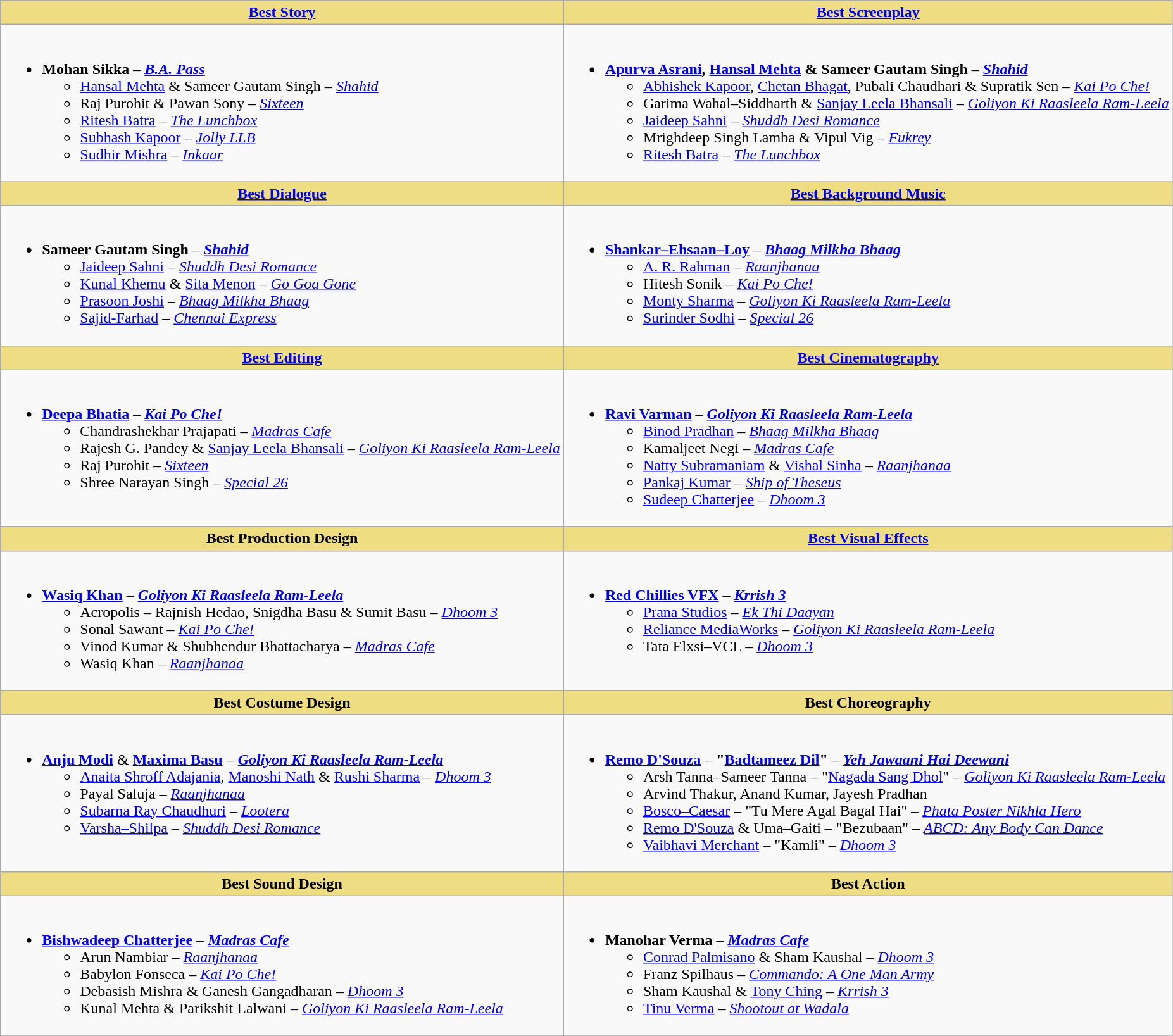<table class="wikitable">
<tr>
<th ! style="background:#EEDD82;text-align:center;"><a href='#'>Best Story</a></th>
<th ! style="background:#eedd82;text-align:center;"><a href='#'>Best Screenplay</a></th>
</tr>
<tr>
<td valign="top"><br><ul><li><strong>Mohan Sikka</strong> – <strong><em><a href='#'>B.A. Pass</a></em></strong><ul><li><a href='#'>Hansal Mehta</a> & Sameer Gautam Singh – <em><a href='#'>Shahid</a></em></li><li>Raj Purohit & Pawan Sony – <em><a href='#'>Sixteen</a></em></li><li><a href='#'>Ritesh Batra</a> – <em><a href='#'>The Lunchbox</a></em></li><li><a href='#'>Subhash Kapoor</a> – <em><a href='#'>Jolly LLB</a></em></li><li><a href='#'>Sudhir Mishra</a> – <em><a href='#'>Inkaar</a></em></li></ul></li></ul></td>
<td valign="top"><br><ul><li><strong><a href='#'>Apurva Asrani</a>, <a href='#'>Hansal Mehta</a> & Sameer Gautam Singh</strong> – <strong><em><a href='#'>Shahid</a></em></strong><ul><li><a href='#'>Abhishek Kapoor</a>, <a href='#'>Chetan Bhagat</a>, Pubali Chaudhari & Supratik Sen – <em><a href='#'>Kai Po Che!</a></em></li><li>Garima Wahal–Siddharth & <a href='#'>Sanjay Leela Bhansali</a> – <em><a href='#'>Goliyon Ki Raasleela Ram-Leela</a></em></li><li><a href='#'>Jaideep Sahni</a> – <em><a href='#'>Shuddh Desi Romance</a></em></li><li>Mrighdeep Singh Lamba & Vipul Vig – <em><a href='#'>Fukrey</a></em></li><li><a href='#'>Ritesh Batra</a> – <em><a href='#'>The Lunchbox</a></em></li></ul></li></ul></td>
</tr>
<tr>
<th ! style="background:#EEDD82;text-align:center;"><a href='#'>Best Dialogue</a></th>
<th ! style="background:#eedd82;text-align:center;"><a href='#'>Best Background Music</a></th>
</tr>
<tr>
<td valign="top"><br><ul><li><strong>Sameer Gautam Singh</strong> – <strong><em><a href='#'>Shahid</a></em></strong><ul><li><a href='#'>Jaideep Sahni</a> – <em><a href='#'>Shuddh Desi Romance</a></em></li><li><a href='#'>Kunal Khemu</a> & <a href='#'>Sita Menon</a> – <em><a href='#'>Go Goa Gone</a></em></li><li><a href='#'>Prasoon Joshi</a> – <em><a href='#'>Bhaag Milkha Bhaag</a></em></li><li><a href='#'>Sajid-Farhad</a> – <em><a href='#'>Chennai Express</a></em></li></ul></li></ul></td>
<td valign="top"><br><ul><li><strong><a href='#'>Shankar–Ehsaan–Loy</a></strong> – <strong><em><a href='#'>Bhaag Milkha Bhaag</a></em></strong><ul><li><a href='#'>A. R. Rahman</a> – <em><a href='#'>Raanjhanaa</a></em></li><li>Hitesh Sonik – <em><a href='#'>Kai Po Che!</a></em></li><li><a href='#'>Monty Sharma</a> – <em><a href='#'>Goliyon Ki Raasleela Ram-Leela</a></em></li><li><a href='#'>Surinder Sodhi</a> – <em><a href='#'>Special 26</a></em></li></ul></li></ul></td>
</tr>
<tr>
<th ! style="background:#EEDD82;text-align:center;"><a href='#'>Best Editing</a></th>
<th ! style="background:#eedd82;text-align:center;"><a href='#'>Best Cinematography</a></th>
</tr>
<tr>
<td valign="top"><br><ul><li><strong><a href='#'>Deepa Bhatia</a></strong> – <strong><em><a href='#'>Kai Po Che!</a></em></strong><ul><li>Chandrashekhar Prajapati – <em><a href='#'>Madras Cafe</a></em></li><li>Rajesh G. Pandey & <a href='#'>Sanjay Leela Bhansali</a> – <em><a href='#'>Goliyon Ki Raasleela Ram-Leela</a></em></li><li>Raj Purohit – <em><a href='#'>Sixteen</a></em></li><li>Shree Narayan Singh – <em><a href='#'>Special 26</a></em></li></ul></li></ul></td>
<td valign="top"><br><ul><li><strong><a href='#'>Ravi Varman</a></strong> – <strong><em><a href='#'>Goliyon Ki Raasleela Ram-Leela</a></em></strong><ul><li><a href='#'>Binod Pradhan</a> – <em><a href='#'>Bhaag Milkha Bhaag</a></em></li><li>Kamaljeet Negi – <em><a href='#'>Madras Cafe</a></em></li><li><a href='#'>Natty Subramaniam</a> & <a href='#'>Vishal Sinha</a> – <em><a href='#'>Raanjhanaa</a></em></li><li><a href='#'>Pankaj Kumar</a> – <em><a href='#'>Ship of Theseus</a></em></li><li><a href='#'>Sudeep Chatterjee</a> – <em><a href='#'>Dhoom 3</a></em></li></ul></li></ul></td>
</tr>
<tr>
<th ! style="background:#EEDD82;text-align:center;">Best Production Design</th>
<th ! style="background:#eedd82;text-align:center;"><a href='#'>Best Visual Effects</a></th>
</tr>
<tr>
<td valign="top"><br><ul><li><strong><a href='#'>Wasiq Khan</a></strong> – <strong><em><a href='#'>Goliyon Ki Raasleela Ram-Leela</a></em></strong><ul><li>Acropolis – Rajnish Hedao, Snigdha Basu & Sumit Basu – <em><a href='#'>Dhoom 3</a></em></li><li>Sonal Sawant – <em><a href='#'>Kai Po Che!</a></em></li><li>Vinod Kumar & Shubhendur Bhattacharya – <em><a href='#'>Madras Cafe</a></em></li><li>Wasiq Khan – <em><a href='#'>Raanjhanaa</a></em></li></ul></li></ul></td>
<td valign="top"><br><ul><li><strong><a href='#'>Red Chillies VFX</a></strong> – <strong><em><a href='#'>Krrish 3</a></em></strong><ul><li><a href='#'>Prana Studios</a> – <em><a href='#'>Ek Thi Daayan</a></em></li><li><a href='#'>Reliance MediaWorks</a> – <em><a href='#'>Goliyon Ki Raasleela Ram-Leela</a></em></li><li>Tata Elxsi–VCL – <em><a href='#'>Dhoom 3</a></em></li></ul></li></ul></td>
</tr>
<tr>
<th ! style="background:#EEDD82;text-align:center;">Best Costume Design</th>
<th ! style="background:#eedd82;text-align:center;">Best Choreography</th>
</tr>
<tr>
<td valign="top"><br><ul><li><strong><a href='#'>Anju Modi</a></strong> & <strong><a href='#'>Maxima Basu</a></strong> – <strong><em><a href='#'>Goliyon Ki Raasleela Ram-Leela</a></em></strong><ul><li><a href='#'>Anaita Shroff Adajania</a>, <a href='#'>Manoshi Nath</a> & <a href='#'>Rushi Sharma</a> – <em><a href='#'>Dhoom 3</a></em></li><li>Payal Saluja – <em><a href='#'>Raanjhanaa</a></em></li><li><a href='#'>Subarna Ray Chaudhuri</a> – <em><a href='#'>Lootera</a></em></li><li><a href='#'>Varsha–Shilpa</a> – <em><a href='#'>Shuddh Desi Romance</a></em></li></ul></li></ul></td>
<td valign="top"><br><ul><li><strong><a href='#'>Remo D'Souza</a></strong> –  <strong>"<a href='#'>Badtameez Dil</a>"</strong> – <strong><em><a href='#'>Yeh Jawaani Hai Deewani</a></em></strong><ul><li>Arsh Tanna–Sameer Tanna – "<a href='#'>Nagada Sang Dhol</a>" – <em><a href='#'>Goliyon Ki Raasleela Ram-Leela</a></em></li><li>Arvind Thakur, Anand Kumar, Jayesh Pradhan</li><li><a href='#'>Bosco–Caesar</a> – "Tu Mere Agal Bagal Hai" – <em><a href='#'>Phata Poster Nikhla Hero</a></em></li><li><a href='#'>Remo D'Souza</a> & Uma–Gaiti – "Bezubaan" – <em><a href='#'>ABCD: Any Body Can Dance</a></em></li><li><a href='#'>Vaibhavi Merchant</a> – "Kamli" – <em><a href='#'>Dhoom 3</a></em></li></ul></li></ul></td>
</tr>
<tr>
<th ! style="background:#EEDD82;text-align:center;">Best Sound Design</th>
<th ! style="background:#eedd82;text-align:center;">Best Action</th>
</tr>
<tr>
<td valign="top"><br><ul><li><strong><a href='#'>Bishwadeep Chatterjee</a></strong> – <strong><em><a href='#'>Madras Cafe</a></em></strong><ul><li>Arun Nambiar – <em><a href='#'>Raanjhanaa</a></em></li><li>Babylon Fonseca – <em><a href='#'>Kai Po Che!</a></em></li><li>Debasish Mishra & Ganesh Gangadharan – <em><a href='#'>Dhoom 3</a></em></li><li>Kunal Mehta & Parikshit Lalwani – <em><a href='#'>Goliyon Ki Raasleela Ram-Leela</a></em></li></ul></li></ul></td>
<td valign="top"><br><ul><li><strong>Manohar Verma</strong> – <strong><em><a href='#'>Madras Cafe</a></em></strong><ul><li><a href='#'>Conrad Palmisano</a> & Sham Kaushal – <em><a href='#'>Dhoom 3</a></em></li><li>Franz Spilhaus – <em><a href='#'>Commando: A One Man Army</a></em></li><li>Sham Kaushal & <a href='#'>Tony Ching</a> – <em><a href='#'>Krrish 3</a></em></li><li><a href='#'>Tinu Verma</a> – <em><a href='#'>Shootout at Wadala</a></em></li></ul></li></ul></td>
</tr>
<tr>
</tr>
</table>
